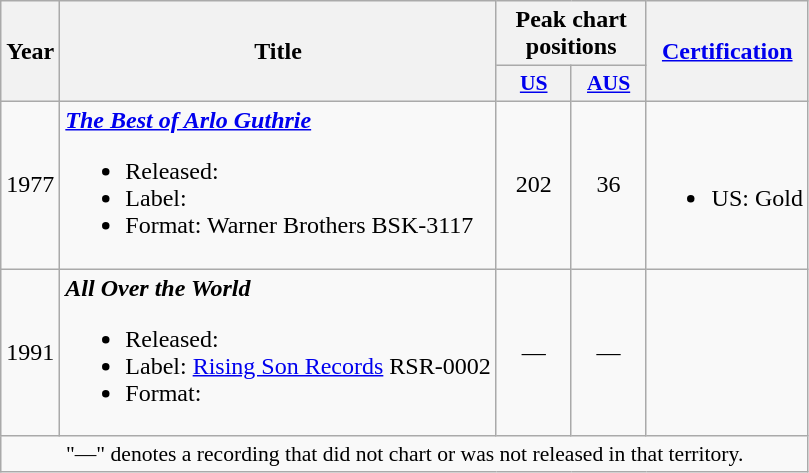<table class="wikitable">
<tr>
<th rowspan="2">Year</th>
<th rowspan="2">Title</th>
<th scope="col" colspan="2">Peak chart positions</th>
<th rowspan="2"><a href='#'>Certification</a></th>
</tr>
<tr>
<th scope="col" style="width:3em;font-size:90%;"><a href='#'>US</a></th>
<th scope="col" style="width:3em;font-size:90%;"><a href='#'>AUS</a><br></th>
</tr>
<tr>
<td align="center">1977</td>
<td><strong><em><a href='#'>The Best of Arlo Guthrie</a></em></strong><br><ul><li>Released:</li><li>Label:</li><li>Format: Warner Brothers BSK-3117</li></ul></td>
<td align=center>202</td>
<td align=center>36</td>
<td><br><ul><li>US: Gold</li></ul></td>
</tr>
<tr>
<td align="center">1991</td>
<td><strong><em>All Over the World</em></strong><br><ul><li>Released:</li><li>Label: <a href='#'>Rising Son Records</a> RSR-0002</li><li>Format:</li></ul></td>
<td align=center>—</td>
<td align=center>—</td>
<td></td>
</tr>
<tr>
<td colspan="5" style="font-size:90%" align=center>"—" denotes a recording that did not chart or was not released in that territory.</td>
</tr>
</table>
